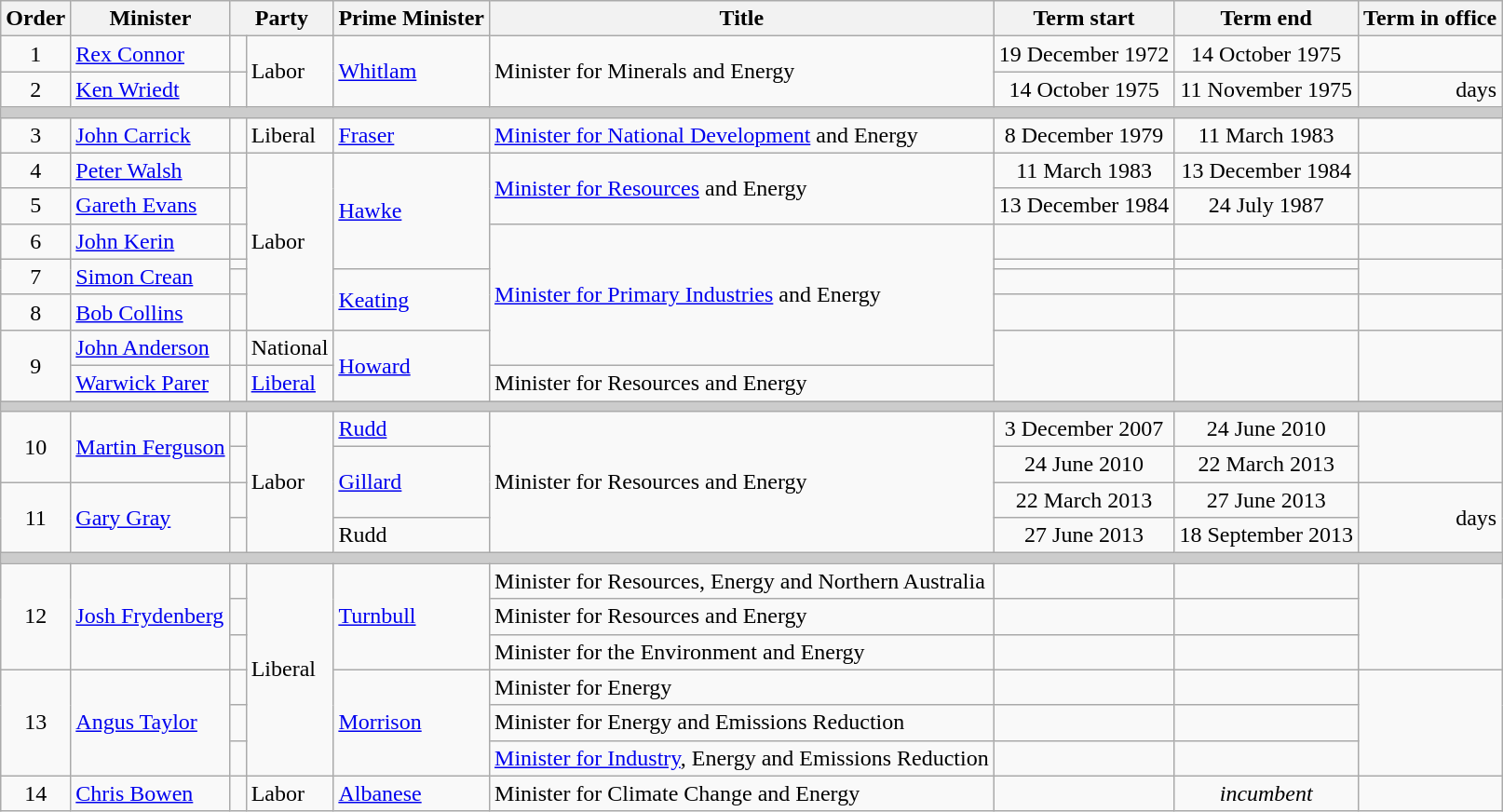<table class="wikitable">
<tr>
<th>Order</th>
<th>Minister</th>
<th colspan="2">Party</th>
<th>Prime Minister</th>
<th>Title</th>
<th>Term start</th>
<th>Term end</th>
<th>Term in office</th>
</tr>
<tr>
<td align=center>1</td>
<td><a href='#'>Rex Connor</a></td>
<td></td>
<td rowspan=2>Labor</td>
<td rowspan=2><a href='#'>Whitlam</a></td>
<td rowspan=2>Minister for Minerals and Energy</td>
<td align=center>19 December 1972</td>
<td align=center>14 October 1975</td>
<td align=right></td>
</tr>
<tr>
<td align=center>2</td>
<td><a href='#'>Ken Wriedt</a></td>
<td></td>
<td align=center>14 October 1975</td>
<td align=center>11 November 1975</td>
<td align=right> days</td>
</tr>
<tr>
<th colspan=9 style="background: #cccccc;"></th>
</tr>
<tr>
<td align=center>3</td>
<td><a href='#'>John Carrick</a></td>
<td> </td>
<td>Liberal</td>
<td><a href='#'>Fraser</a></td>
<td><a href='#'>Minister for National Development</a> and Energy</td>
<td align=center>8 December 1979</td>
<td align=center>11 March 1983</td>
<td align=right></td>
</tr>
<tr>
<td align=center>4</td>
<td><a href='#'>Peter Walsh</a></td>
<td></td>
<td rowspan=6>Labor</td>
<td rowspan=4><a href='#'>Hawke</a></td>
<td rowspan=2><a href='#'>Minister for Resources</a> and Energy</td>
<td align=center>11 March 1983</td>
<td align=center>13 December 1984</td>
<td align=right></td>
</tr>
<tr>
<td align=center>5</td>
<td><a href='#'>Gareth Evans</a></td>
<td></td>
<td align=center>13 December 1984</td>
<td align=center>24 July 1987</td>
<td align=right></td>
</tr>
<tr>
<td align=center>6</td>
<td><a href='#'>John Kerin</a></td>
<td></td>
<td rowspan=5><a href='#'>Minister for Primary Industries</a> and Energy</td>
<td align=center></td>
<td align=center></td>
<td align=right></td>
</tr>
<tr>
<td rowspan=2 align=center>7</td>
<td rowspan=2><a href='#'>Simon Crean</a></td>
<td></td>
<td align=center></td>
<td align=center></td>
<td rowspan=2 align=right></td>
</tr>
<tr>
<td></td>
<td rowspan=2><a href='#'>Keating</a></td>
<td align=center></td>
<td align=center></td>
</tr>
<tr>
<td align=center>8</td>
<td><a href='#'>Bob Collins</a></td>
<td></td>
<td align=center></td>
<td align=center></td>
<td align=right></td>
</tr>
<tr>
<td rowspan=2 align=center>9</td>
<td><a href='#'>John Anderson</a></td>
<td></td>
<td>National</td>
<td rowspan=2><a href='#'>Howard</a></td>
<td rowspan=2 align=center></td>
<td rowspan=2 align=center></td>
<td rowspan=2 align=right></td>
</tr>
<tr>
<td><a href='#'>Warwick Parer</a></td>
<td> </td>
<td><a href='#'>Liberal</a></td>
<td>Minister for Resources and Energy</td>
</tr>
<tr>
<th colspan=9 style="background: #cccccc;"></th>
</tr>
<tr>
<td rowspan=2 align=center>10</td>
<td rowspan=2><a href='#'>Martin Ferguson</a></td>
<td></td>
<td rowspan=4>Labor</td>
<td><a href='#'>Rudd</a></td>
<td rowspan=4>Minister for Resources and Energy</td>
<td align=center>3 December 2007</td>
<td align=center>24 June 2010</td>
<td rowspan=2 align=right><strong></strong></td>
</tr>
<tr>
<td></td>
<td rowspan=2><a href='#'>Gillard</a></td>
<td align=center>24 June 2010</td>
<td align=center>22 March 2013</td>
</tr>
<tr>
<td rowspan=2 align=center>11</td>
<td rowspan=2><a href='#'>Gary Gray</a></td>
<td></td>
<td align=center>22 March 2013</td>
<td align=center>27 June 2013</td>
<td rowspan=2 align=right> days</td>
</tr>
<tr>
<td></td>
<td>Rudd</td>
<td align=center>27 June 2013</td>
<td align=center>18 September 2013</td>
</tr>
<tr>
<th colspan=9 style="background: #cccccc;"></th>
</tr>
<tr>
<td rowspan=3 align=center>12</td>
<td rowspan=3><a href='#'>Josh Frydenberg</a></td>
<td></td>
<td rowspan=6>Liberal</td>
<td rowspan=3><a href='#'>Turnbull</a></td>
<td>Minister for Resources, Energy and Northern Australia</td>
<td align=center></td>
<td align=center></td>
<td rowspan=3 align=right></td>
</tr>
<tr>
<td></td>
<td>Minister for Resources and Energy</td>
<td align=center></td>
<td align=center></td>
</tr>
<tr>
<td></td>
<td>Minister for the Environment and Energy</td>
<td align=center></td>
<td align=center></td>
</tr>
<tr>
<td rowspan=3 align=center>13</td>
<td rowspan=3><a href='#'>Angus Taylor</a></td>
<td> </td>
<td rowspan=3><a href='#'>Morrison</a></td>
<td>Minister for Energy</td>
<td align=center></td>
<td align=center></td>
<td rowspan=3 align=right></td>
</tr>
<tr>
<td> </td>
<td>Minister for Energy and Emissions Reduction</td>
<td align=center></td>
<td align=center></td>
</tr>
<tr>
<td> </td>
<td><a href='#'>Minister for Industry</a>, Energy and Emissions Reduction</td>
<td align=center></td>
<td align=center></td>
</tr>
<tr>
<td align=center>14</td>
<td><a href='#'>Chris Bowen</a></td>
<td></td>
<td>Labor</td>
<td><a href='#'>Albanese</a></td>
<td>Minister for Climate Change and Energy</td>
<td align=center></td>
<td align=center><em>incumbent</em></td>
<td align=right></td>
</tr>
</table>
